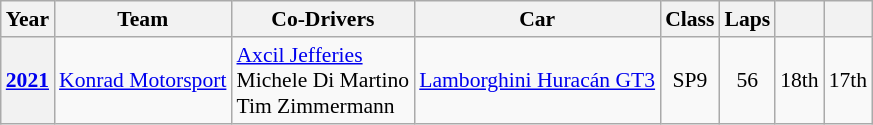<table class="wikitable" border="1" style="text-align:center; font-size:90%;">
<tr>
<th>Year</th>
<th>Team</th>
<th>Co-Drivers</th>
<th>Car</th>
<th>Class</th>
<th>Laps</th>
<th></th>
<th></th>
</tr>
<tr>
<th><a href='#'>2021</a></th>
<td nowrap> <a href='#'>Konrad Motorsport</a></td>
<td align="left" nowrap> <a href='#'>Axcil Jefferies</a><br> Michele Di Martino<br> Tim Zimmermann</td>
<td nowrap><a href='#'>Lamborghini Huracán GT3</a></td>
<td>SP9</td>
<td>56</td>
<td>18th</td>
<td>17th</td>
</tr>
</table>
